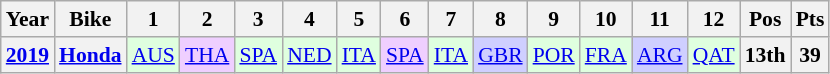<table class="wikitable" style="text-align:center; font-size:90%">
<tr>
<th>Year</th>
<th>Bike</th>
<th>1</th>
<th>2</th>
<th>3</th>
<th>4</th>
<th>5</th>
<th>6</th>
<th>7</th>
<th>8</th>
<th>9</th>
<th>10</th>
<th>11</th>
<th>12</th>
<th>Pos</th>
<th>Pts</th>
</tr>
<tr>
<th><a href='#'>2019</a></th>
<th><a href='#'>Honda</a></th>
<td style="background:#DFFFDF;"><a href='#'>AUS</a><br></td>
<td style="background:#EFCFFF;"><a href='#'>THA</a><br></td>
<td style="background:#DFFFDF;"><a href='#'>SPA</a><br></td>
<td style="background:#DFFFDF;"><a href='#'>NED</a><br></td>
<td style="background:#DFFFDF;"><a href='#'>ITA</a><br></td>
<td style="background:#EFCFFF;"><a href='#'>SPA</a><br></td>
<td style="background:#DFFFDF;"><a href='#'>ITA</a><br></td>
<td style="background:#CFCFFF;"><a href='#'>GBR</a><br></td>
<td style="background:#DFFFDF;"><a href='#'>POR</a><br></td>
<td style="background:#DFFFDF;"><a href='#'>FRA</a><br></td>
<td style="background:#CFCFFF;"><a href='#'>ARG</a><br></td>
<td style="background:#DFFFDF;"><a href='#'>QAT</a><br></td>
<th>13th</th>
<th>39</th>
</tr>
</table>
